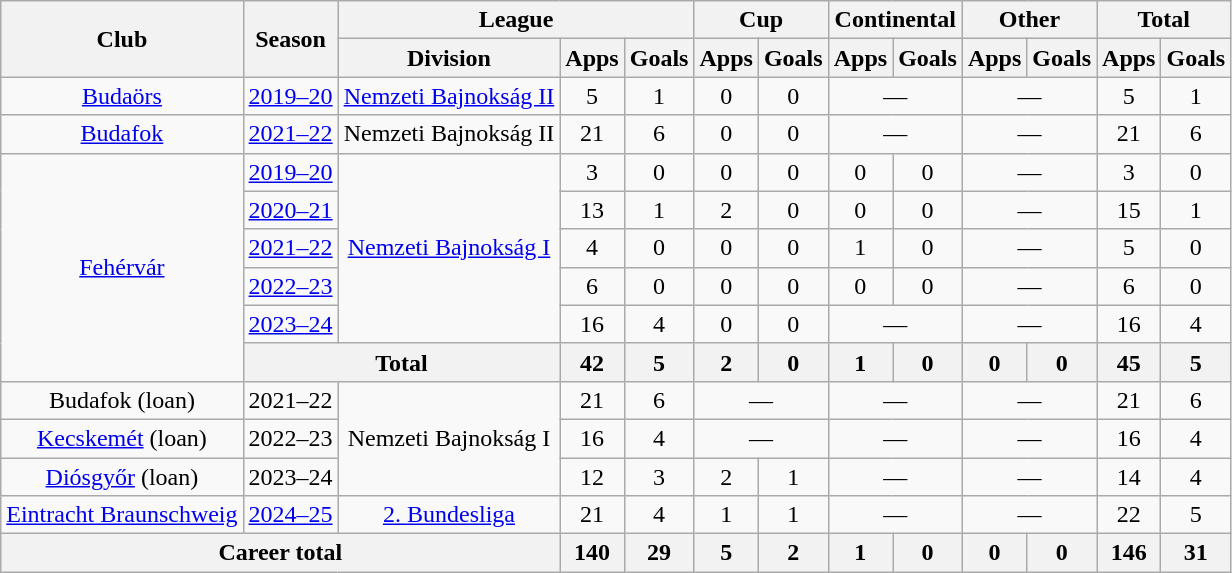<table class="wikitable" style="text-align:center">
<tr>
<th rowspan="2">Club</th>
<th rowspan="2">Season</th>
<th colspan="3">League</th>
<th colspan="2">Cup</th>
<th colspan="2">Continental</th>
<th colspan="2">Other</th>
<th colspan="2">Total</th>
</tr>
<tr>
<th>Division</th>
<th>Apps</th>
<th>Goals</th>
<th>Apps</th>
<th>Goals</th>
<th>Apps</th>
<th>Goals</th>
<th>Apps</th>
<th>Goals</th>
<th>Apps</th>
<th>Goals</th>
</tr>
<tr>
<td><a href='#'>Budaörs</a></td>
<td><a href='#'>2019–20</a></td>
<td><a href='#'>Nemzeti Bajnokság II</a></td>
<td>5</td>
<td>1</td>
<td>0</td>
<td>0</td>
<td colspan="2">—</td>
<td colspan="2">—</td>
<td>5</td>
<td>1</td>
</tr>
<tr>
<td><a href='#'>Budafok</a></td>
<td><a href='#'>2021–22</a></td>
<td>Nemzeti Bajnokság II</td>
<td>21</td>
<td>6</td>
<td>0</td>
<td>0</td>
<td colspan="2">—</td>
<td colspan="2">—</td>
<td>21</td>
<td>6</td>
</tr>
<tr>
<td rowspan="6"><a href='#'>Fehérvár</a></td>
<td><a href='#'>2019–20</a></td>
<td rowspan="5"><a href='#'>Nemzeti Bajnokság I</a></td>
<td>3</td>
<td>0</td>
<td>0</td>
<td>0</td>
<td>0</td>
<td>0</td>
<td colspan="2">—</td>
<td>3</td>
<td>0</td>
</tr>
<tr>
<td><a href='#'>2020–21</a></td>
<td>13</td>
<td>1</td>
<td>2</td>
<td>0</td>
<td>0</td>
<td>0</td>
<td colspan="2">—</td>
<td>15</td>
<td>1</td>
</tr>
<tr>
<td><a href='#'>2021–22</a></td>
<td>4</td>
<td>0</td>
<td>0</td>
<td>0</td>
<td>1</td>
<td>0</td>
<td colspan="2">—</td>
<td>5</td>
<td>0</td>
</tr>
<tr>
<td><a href='#'>2022–23</a></td>
<td>6</td>
<td>0</td>
<td>0</td>
<td>0</td>
<td>0</td>
<td>0</td>
<td colspan="2">—</td>
<td>6</td>
<td>0</td>
</tr>
<tr>
<td><a href='#'>2023–24</a></td>
<td>16</td>
<td>4</td>
<td>0</td>
<td>0</td>
<td colspan="2">—</td>
<td colspan="2">—</td>
<td>16</td>
<td>4</td>
</tr>
<tr>
<th colspan="2">Total</th>
<th>42</th>
<th>5</th>
<th>2</th>
<th>0</th>
<th>1</th>
<th>0</th>
<th>0</th>
<th>0</th>
<th>45</th>
<th>5</th>
</tr>
<tr>
<td>Budafok (loan)</td>
<td>2021–22</td>
<td rowspan="3">Nemzeti Bajnokság I</td>
<td>21</td>
<td>6</td>
<td colspan="2">—</td>
<td colspan="2">—</td>
<td colspan="2">—</td>
<td>21</td>
<td>6</td>
</tr>
<tr>
<td><a href='#'>Kecskemét</a> (loan)</td>
<td>2022–23</td>
<td>16</td>
<td>4</td>
<td colspan="2">—</td>
<td colspan="2">—</td>
<td colspan="2">—</td>
<td>16</td>
<td>4</td>
</tr>
<tr>
<td><a href='#'>Diósgyőr</a> (loan)</td>
<td>2023–24</td>
<td>12</td>
<td>3</td>
<td>2</td>
<td>1</td>
<td colspan="2">—</td>
<td colspan="2">—</td>
<td>14</td>
<td>4</td>
</tr>
<tr>
<td><a href='#'>Eintracht Braunschweig</a></td>
<td><a href='#'>2024–25</a></td>
<td><a href='#'>2. Bundesliga</a></td>
<td>21</td>
<td>4</td>
<td>1</td>
<td>1</td>
<td colspan="2">—</td>
<td colspan="2">—</td>
<td>22</td>
<td>5</td>
</tr>
<tr>
<th colspan="3">Career total</th>
<th>140</th>
<th>29</th>
<th>5</th>
<th>2</th>
<th>1</th>
<th>0</th>
<th>0</th>
<th>0</th>
<th>146</th>
<th>31</th>
</tr>
</table>
